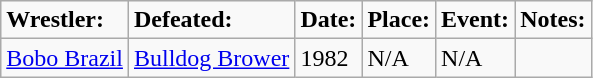<table class="wikitable">
<tr style="background: #EEEFF;">
<td><strong>Wrestler:</strong></td>
<td><strong>Defeated:</strong></td>
<td><strong>Date:</strong></td>
<td><strong>Place:</strong></td>
<td><strong>Event:</strong></td>
<td><strong>Notes:</strong></td>
</tr>
<tr>
<td><a href='#'>Bobo Brazil</a></td>
<td><a href='#'>Bulldog Brower</a></td>
<td>1982</td>
<td>N/A</td>
<td>N/A</td>
<td></td>
</tr>
</table>
